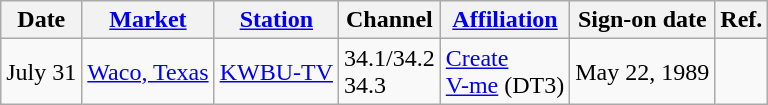<table class="wikitable sortable">
<tr>
<th>Date</th>
<th><a href='#'>Market</a></th>
<th><a href='#'>Station</a></th>
<th>Channel</th>
<th><a href='#'>Affiliation</a></th>
<th>Sign-on date</th>
<th>Ref.</th>
</tr>
<tr>
<td>July 31</td>
<td><a href='#'>Waco, Texas</a></td>
<td><a href='#'>KWBU-TV</a></td>
<td>34.1/34.2 <br> 34.3</td>
<td><a href='#'>Create</a> <br> <a href='#'>V-me</a> (DT3)</td>
<td>May 22, 1989</td>
<td></td>
</tr>
</table>
